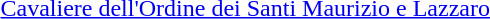<table>
<tr>
<td rowspan=2 style="width:60px; vertical-align:top;"></td>
<td><a href='#'>Cavaliere dell'Ordine dei Santi Maurizio e Lazzaro</a></td>
</tr>
<tr>
<td></td>
</tr>
</table>
